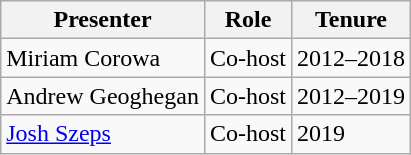<table class="wikitable sortable">
<tr>
<th>Presenter</th>
<th>Role</th>
<th>Tenure</th>
</tr>
<tr>
<td>Miriam Corowa</td>
<td>Co-host</td>
<td>2012–2018</td>
</tr>
<tr>
<td>Andrew Geoghegan</td>
<td>Co-host</td>
<td>2012–2019</td>
</tr>
<tr>
<td><a href='#'>Josh Szeps</a></td>
<td>Co-host</td>
<td>2019</td>
</tr>
</table>
